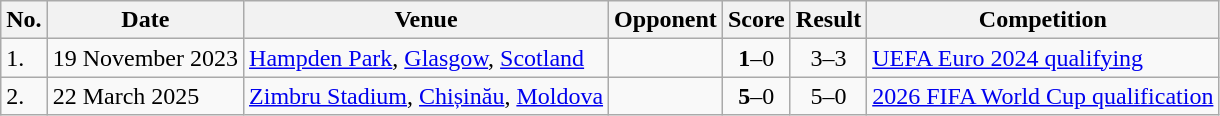<table class="wikitable">
<tr>
<th>No.</th>
<th>Date</th>
<th>Venue</th>
<th>Opponent</th>
<th>Score</th>
<th>Result</th>
<th>Competition</th>
</tr>
<tr>
<td>1.</td>
<td>19 November 2023</td>
<td><a href='#'>Hampden Park</a>, <a href='#'>Glasgow</a>, <a href='#'>Scotland</a></td>
<td></td>
<td align=center><strong>1</strong>–0</td>
<td align=center>3–3</td>
<td><a href='#'>UEFA Euro 2024 qualifying</a></td>
</tr>
<tr>
<td>2.</td>
<td>22 March 2025</td>
<td><a href='#'>Zimbru Stadium</a>, <a href='#'>Chișinău</a>, <a href='#'>Moldova</a></td>
<td></td>
<td align=center><strong>5</strong>–0</td>
<td align=center>5–0</td>
<td><a href='#'>2026 FIFA World Cup qualification</a></td>
</tr>
</table>
